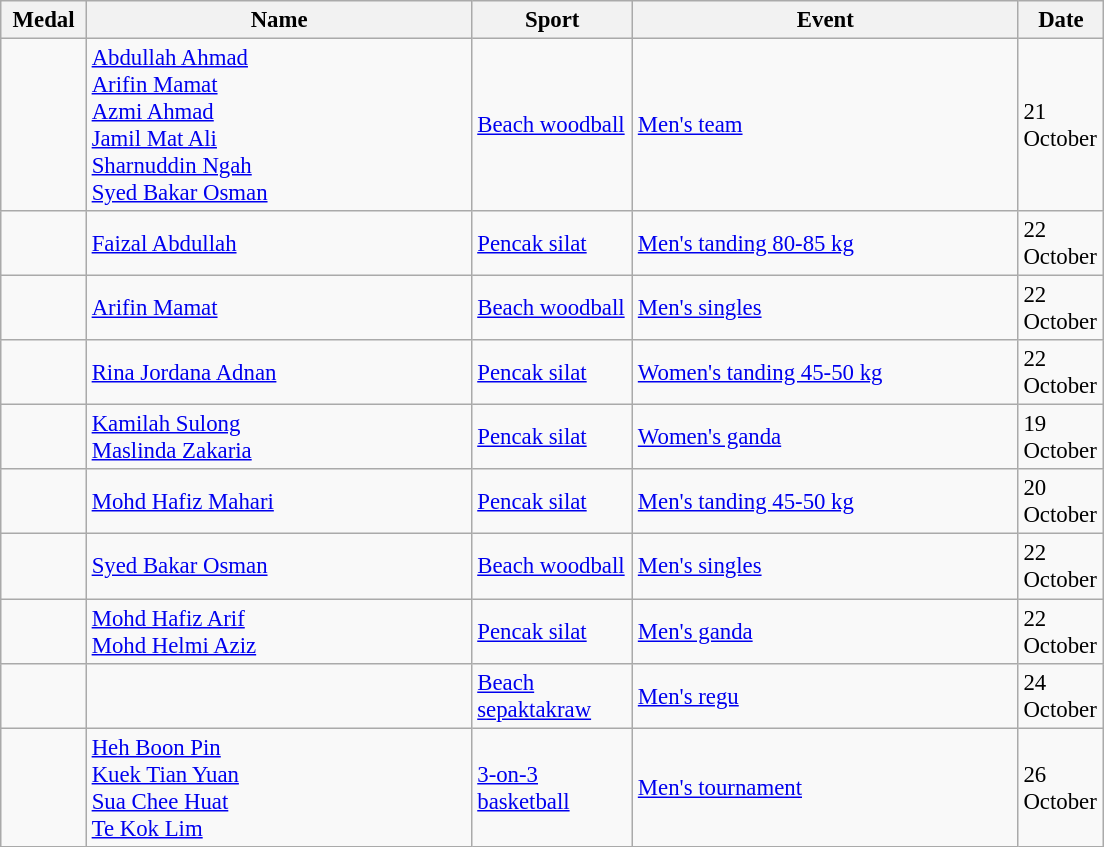<table class="wikitable sortable" style="font-size:95%">
<tr>
<th width="50">Medal</th>
<th width="250">Name</th>
<th width="100">Sport</th>
<th width="250">Event</th>
<th width="50">Date</th>
</tr>
<tr>
<td></td>
<td><a href='#'>Abdullah Ahmad</a><br><a href='#'>Arifin Mamat</a><br><a href='#'>Azmi Ahmad</a><br><a href='#'>Jamil Mat Ali</a><br><a href='#'>Sharnuddin Ngah</a><br><a href='#'>Syed Bakar Osman</a></td>
<td><a href='#'>Beach woodball</a></td>
<td><a href='#'>Men's team</a></td>
<td>21 October</td>
</tr>
<tr>
<td></td>
<td><a href='#'>Faizal Abdullah</a></td>
<td><a href='#'>Pencak silat</a></td>
<td><a href='#'>Men's tanding 80-85 kg</a></td>
<td>22 October</td>
</tr>
<tr>
<td></td>
<td><a href='#'>Arifin Mamat</a></td>
<td><a href='#'>Beach woodball</a></td>
<td><a href='#'>Men's singles</a></td>
<td>22 October</td>
</tr>
<tr>
<td></td>
<td><a href='#'>Rina Jordana Adnan</a></td>
<td><a href='#'>Pencak silat</a></td>
<td><a href='#'>Women's tanding 45-50 kg</a></td>
<td>22 October</td>
</tr>
<tr>
<td></td>
<td><a href='#'>Kamilah Sulong</a><br><a href='#'>Maslinda Zakaria</a></td>
<td><a href='#'>Pencak silat</a></td>
<td><a href='#'>Women's ganda</a></td>
<td>19 October</td>
</tr>
<tr>
<td></td>
<td><a href='#'>Mohd Hafiz Mahari</a></td>
<td><a href='#'>Pencak silat</a></td>
<td><a href='#'>Men's tanding 45-50 kg</a></td>
<td>20 October</td>
</tr>
<tr>
<td></td>
<td><a href='#'>Syed Bakar Osman</a></td>
<td><a href='#'>Beach woodball</a></td>
<td><a href='#'>Men's singles</a></td>
<td>22 October</td>
</tr>
<tr>
<td></td>
<td><a href='#'>Mohd Hafiz Arif</a><br><a href='#'>Mohd Helmi Aziz</a></td>
<td><a href='#'>Pencak silat</a></td>
<td><a href='#'>Men's ganda</a></td>
<td>22 October</td>
</tr>
<tr>
<td></td>
<td></td>
<td><a href='#'>Beach sepaktakraw</a></td>
<td><a href='#'>Men's regu</a></td>
<td>24 October</td>
</tr>
<tr>
<td></td>
<td><a href='#'>Heh Boon Pin</a><br><a href='#'>Kuek Tian Yuan</a><br><a href='#'>Sua Chee Huat</a><br><a href='#'>Te Kok Lim</a></td>
<td><a href='#'>3-on-3 basketball</a></td>
<td><a href='#'>Men's tournament</a></td>
<td>26 October</td>
</tr>
</table>
